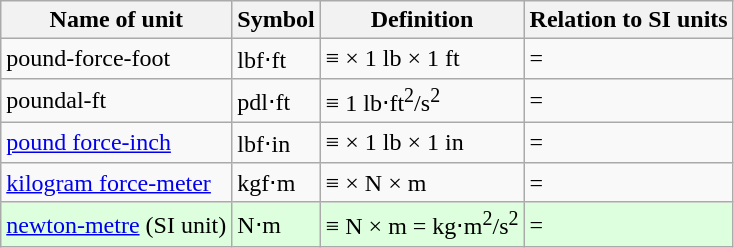<table class="wikitable">
<tr>
<th>Name of unit</th>
<th>Symbol</th>
<th>Definition</th>
<th>Relation to SI units</th>
</tr>
<tr>
<td>pound-force-foot</td>
<td>lbf⋅ft</td>
<td>≡  × 1 lb × 1 ft</td>
<td>= </td>
</tr>
<tr>
<td>poundal-ft</td>
<td>pdl⋅ft</td>
<td>≡ 1 lb⋅ft<sup>2</sup>/s<sup>2</sup></td>
<td>= </td>
</tr>
<tr>
<td><a href='#'>pound force-inch</a></td>
<td>lbf⋅in</td>
<td>≡  × 1 lb × 1 in</td>
<td>= </td>
</tr>
<tr>
<td><a href='#'>kilogram force-meter</a></td>
<td>kgf⋅m</td>
<td>≡  × N × m</td>
<td>= </td>
</tr>
<tr style="background:#dfd;">
<td><a href='#'>newton-metre</a> (SI unit)</td>
<td>N⋅m</td>
<td>≡ N × m = kg⋅m<sup>2</sup>/s<sup>2</sup></td>
<td>= </td>
</tr>
</table>
